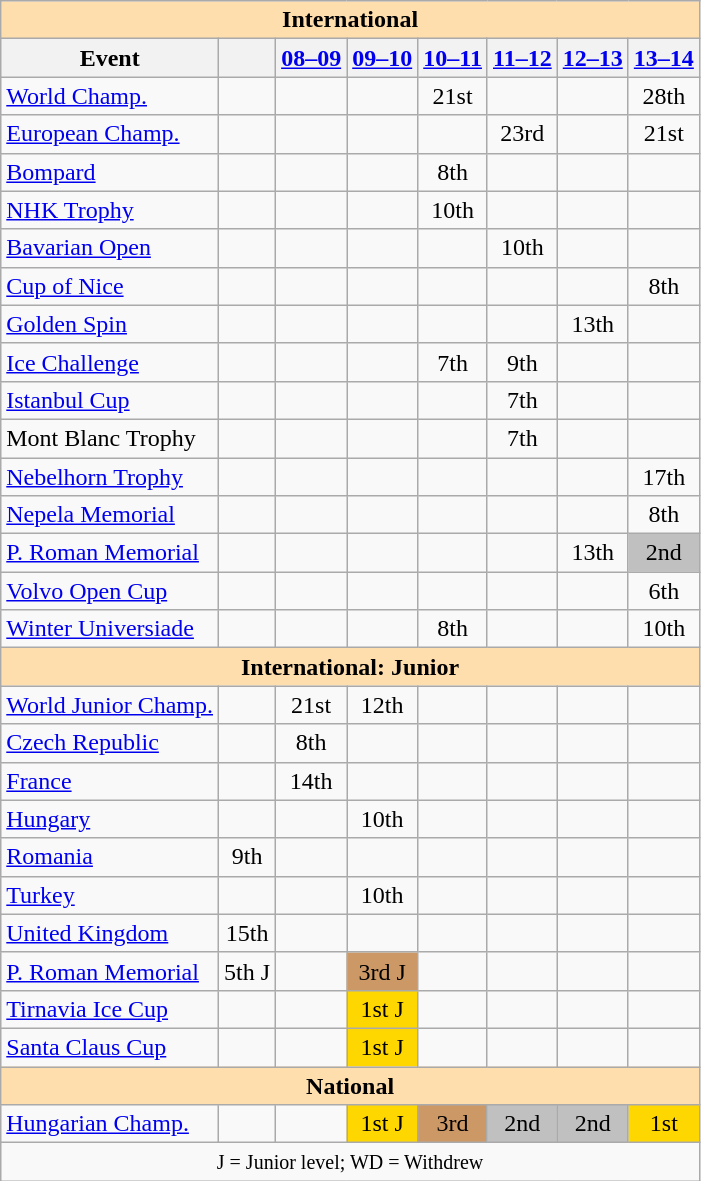<table class="wikitable" style="text-align:center">
<tr>
<th style="background-color: #ffdead; " colspan=8 align=center>International</th>
</tr>
<tr>
<th>Event</th>
<th></th>
<th><a href='#'>08–09</a></th>
<th><a href='#'>09–10</a></th>
<th><a href='#'>10–11</a></th>
<th><a href='#'>11–12</a></th>
<th><a href='#'>12–13</a></th>
<th><a href='#'>13–14</a></th>
</tr>
<tr>
<td align=left><a href='#'>World Champ.</a></td>
<td></td>
<td></td>
<td></td>
<td>21st</td>
<td></td>
<td></td>
<td>28th</td>
</tr>
<tr>
<td align=left><a href='#'>European Champ.</a></td>
<td></td>
<td></td>
<td></td>
<td></td>
<td>23rd</td>
<td></td>
<td>21st</td>
</tr>
<tr>
<td align=left> <a href='#'>Bompard</a></td>
<td></td>
<td></td>
<td></td>
<td>8th</td>
<td></td>
<td></td>
<td></td>
</tr>
<tr>
<td align=left> <a href='#'>NHK Trophy</a></td>
<td></td>
<td></td>
<td></td>
<td>10th</td>
<td></td>
<td></td>
<td></td>
</tr>
<tr>
<td align=left><a href='#'>Bavarian Open</a></td>
<td></td>
<td></td>
<td></td>
<td></td>
<td>10th</td>
<td></td>
<td></td>
</tr>
<tr>
<td align=left><a href='#'>Cup of Nice</a></td>
<td></td>
<td></td>
<td></td>
<td></td>
<td></td>
<td></td>
<td>8th</td>
</tr>
<tr>
<td align=left><a href='#'>Golden Spin</a></td>
<td></td>
<td></td>
<td></td>
<td></td>
<td></td>
<td>13th</td>
<td></td>
</tr>
<tr>
<td align=left><a href='#'>Ice Challenge</a></td>
<td></td>
<td></td>
<td></td>
<td>7th</td>
<td>9th</td>
<td></td>
<td></td>
</tr>
<tr>
<td align=left><a href='#'>Istanbul Cup</a></td>
<td></td>
<td></td>
<td></td>
<td></td>
<td>7th</td>
<td></td>
<td></td>
</tr>
<tr>
<td align=left>Mont Blanc Trophy</td>
<td></td>
<td></td>
<td></td>
<td></td>
<td>7th</td>
<td></td>
<td></td>
</tr>
<tr>
<td align=left><a href='#'>Nebelhorn Trophy</a></td>
<td></td>
<td></td>
<td></td>
<td></td>
<td></td>
<td></td>
<td>17th</td>
</tr>
<tr>
<td align=left><a href='#'>Nepela Memorial</a></td>
<td></td>
<td></td>
<td></td>
<td></td>
<td></td>
<td></td>
<td>8th</td>
</tr>
<tr>
<td align=left><a href='#'>P. Roman Memorial</a></td>
<td></td>
<td></td>
<td></td>
<td></td>
<td></td>
<td>13th</td>
<td bgcolor=silver>2nd</td>
</tr>
<tr>
<td align=left><a href='#'>Volvo Open Cup</a></td>
<td></td>
<td></td>
<td></td>
<td></td>
<td></td>
<td></td>
<td>6th</td>
</tr>
<tr>
<td align=left><a href='#'>Winter Universiade</a></td>
<td></td>
<td></td>
<td></td>
<td>8th</td>
<td></td>
<td></td>
<td>10th</td>
</tr>
<tr>
<th style="background-color: #ffdead; " colspan=8 align=center>International: Junior</th>
</tr>
<tr>
<td align=left><a href='#'>World Junior Champ.</a></td>
<td></td>
<td>21st</td>
<td>12th</td>
<td></td>
<td></td>
<td></td>
<td></td>
</tr>
<tr>
<td align=left> <a href='#'>Czech Republic</a></td>
<td></td>
<td>8th</td>
<td></td>
<td></td>
<td></td>
<td></td>
<td></td>
</tr>
<tr>
<td align=left> <a href='#'>France</a></td>
<td></td>
<td>14th</td>
<td></td>
<td></td>
<td></td>
<td></td>
<td></td>
</tr>
<tr>
<td align=left> <a href='#'>Hungary</a></td>
<td></td>
<td></td>
<td>10th</td>
<td></td>
<td></td>
<td></td>
<td></td>
</tr>
<tr>
<td align=left> <a href='#'>Romania</a></td>
<td>9th</td>
<td></td>
<td></td>
<td></td>
<td></td>
<td></td>
<td></td>
</tr>
<tr>
<td align=left> <a href='#'>Turkey</a></td>
<td></td>
<td></td>
<td>10th</td>
<td></td>
<td></td>
<td></td>
<td></td>
</tr>
<tr>
<td align=left> <a href='#'>United Kingdom</a></td>
<td>15th</td>
<td></td>
<td></td>
<td></td>
<td></td>
<td></td>
<td></td>
</tr>
<tr>
<td align=left><a href='#'>P. Roman Memorial</a></td>
<td>5th J</td>
<td></td>
<td bgcolor=cc9966>3rd J</td>
<td></td>
<td></td>
<td></td>
<td></td>
</tr>
<tr>
<td align=left><a href='#'>Tirnavia Ice Cup</a></td>
<td></td>
<td></td>
<td bgcolor=gold>1st J</td>
<td></td>
<td></td>
<td></td>
<td></td>
</tr>
<tr>
<td align=left><a href='#'>Santa Claus Cup</a></td>
<td></td>
<td></td>
<td bgcolor=gold>1st J</td>
<td></td>
<td></td>
<td></td>
<td></td>
</tr>
<tr>
<th style="background-color: #ffdead; " colspan=8 align=center>National</th>
</tr>
<tr>
<td align=left><a href='#'>Hungarian Champ.</a></td>
<td></td>
<td></td>
<td bgcolor=gold>1st J</td>
<td bgcolor=cc9966>3rd</td>
<td bgcolor=silver>2nd</td>
<td bgcolor=silver>2nd</td>
<td bgcolor=gold>1st</td>
</tr>
<tr>
<td colspan=8 align=center><small> J = Junior level; WD = Withdrew </small></td>
</tr>
</table>
